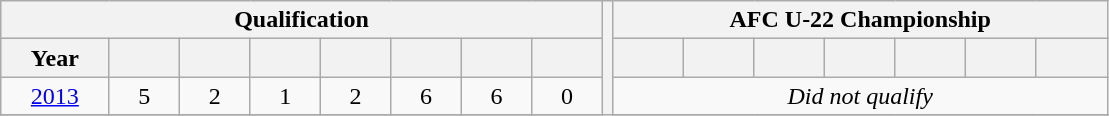<table class="wikitable" style="text-align: center;">
<tr>
<th colspan=8>Qualification</th>
<th style="width:1%;" rowspan="22"></th>
<th colspan=7>AFC U-22 Championship</th>
</tr>
<tr>
<th width=50>Year</th>
<th width=30></th>
<th width=30></th>
<th width=30></th>
<th width=30></th>
<th width=30></th>
<th width=30></th>
<th width=30></th>
<th width=30></th>
<th width=30></th>
<th width=30></th>
<th width=30></th>
<th width=30></th>
<th width=30></th>
<th width=30></th>
</tr>
<tr>
<td> <a href='#'>2013</a></td>
<td>5</td>
<td>2</td>
<td>1</td>
<td>2</td>
<td>6</td>
<td>6</td>
<td>0</td>
<td colspan=8><em>Did not qualify</em></td>
</tr>
<tr>
</tr>
</table>
